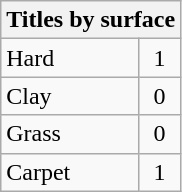<table class="wikitable sortable mw-collapsible mw-collapsed">
<tr>
<th colspan=2>Titles by surface</th>
</tr>
<tr>
<td>Hard</td>
<td align="center">1</td>
</tr>
<tr>
<td>Clay</td>
<td align="center">0</td>
</tr>
<tr>
<td>Grass</td>
<td align="center">0</td>
</tr>
<tr>
<td>Carpet</td>
<td align="center">1</td>
</tr>
</table>
